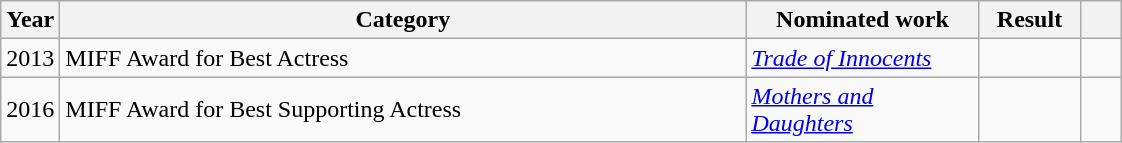<table class="wikitable">
<tr>
<th>Year</th>
<th width="450">Category</th>
<th width="148">Nominated work</th>
<th width="60">Result</th>
<th width="20" class="unsortable"></th>
</tr>
<tr>
<td>2013</td>
<td>MIFF Award for Best Actress</td>
<td><em><a href='#'>Trade of Innocents</a></em></td>
<td></td>
<td></td>
</tr>
<tr>
<td>2016</td>
<td>MIFF Award for Best Supporting Actress</td>
<td><em><a href='#'>Mothers and Daughters</a></em></td>
<td></td>
<td></td>
</tr>
</table>
